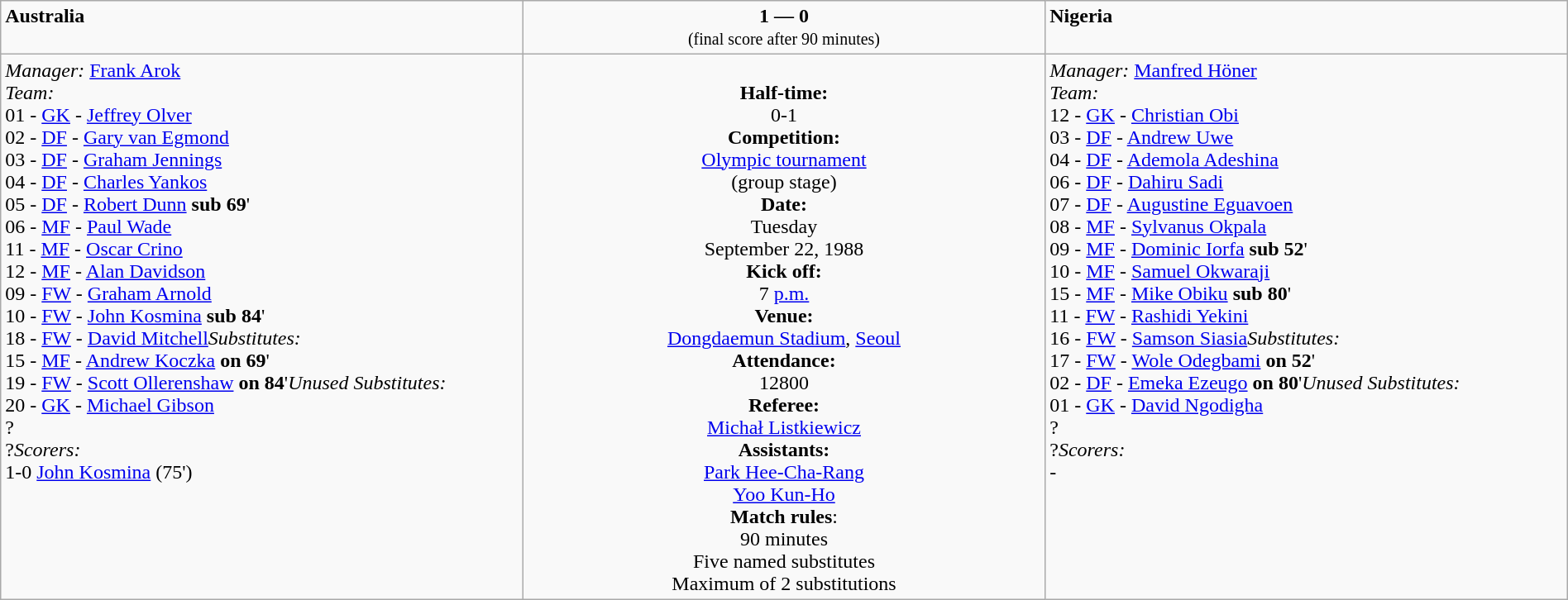<table border=0 class="wikitable" width=100%>
<tr>
<td width=33% valign=top><span> <strong>Australia</strong></span></td>
<td width=33% valign=top align=center><span><strong>1 — 0</strong></span><br><small>(final score after 90 minutes)</small></td>
<td width=33% valign=top><span>  <strong>Nigeria</strong></span></td>
</tr>
<tr>
<td valign=top><em>Manager:</em>  <a href='#'>Frank Arok</a><br><em>Team:</em>
<br>01 - <a href='#'>GK</a> - <a href='#'>Jeffrey Olver</a>
<br>02 - <a href='#'>DF</a> - <a href='#'>Gary van Egmond</a>
<br>03 - <a href='#'>DF</a> - <a href='#'>Graham Jennings</a>
<br>04 - <a href='#'>DF</a> - <a href='#'>Charles Yankos</a>
<br>05 - <a href='#'>DF</a> - <a href='#'>Robert Dunn</a> <strong>sub 69</strong>'
<br>06 - <a href='#'>MF</a> - <a href='#'>Paul Wade</a>
<br>11 - <a href='#'>MF</a> - <a href='#'>Oscar Crino</a>
<br>12 - <a href='#'>MF</a> - <a href='#'>Alan Davidson</a>
<br>09 - <a href='#'>FW</a> - <a href='#'>Graham Arnold</a>
<br>10 - <a href='#'>FW</a> - <a href='#'>John Kosmina</a> <strong>sub 84</strong>'
<br>18 - <a href='#'>FW</a> - <a href='#'>David Mitchell</a><em>Substitutes:</em>
<br>15 - <a href='#'>MF</a> - <a href='#'>Andrew Koczka</a> <strong>on 69</strong>'
<br>19 - <a href='#'>FW</a> - <a href='#'>Scott Ollerenshaw</a> <strong>on 84</strong>'<em>Unused Substitutes:</em>
<br>20 - <a href='#'>GK</a> - <a href='#'>Michael Gibson</a>
<br>?
<br>?<em>Scorers:</em>
<br>1-0 <a href='#'>John Kosmina</a> (75')</td>
<td valign=middle align=center><br><strong>Half-time:</strong><br>0-1<br><strong>Competition:</strong><br><a href='#'>Olympic tournament</a><br> (group stage)<br><strong>Date:</strong><br>Tuesday<br>September 22, 1988<br><strong>Kick off:</strong><br>7 <a href='#'>p.m.</a><br><strong>Venue:</strong><br><a href='#'>Dongdaemun Stadium</a>, <a href='#'>Seoul</a><br><strong>Attendance:</strong><br> 12800<br><strong>Referee:</strong><br><a href='#'>Michał Listkiewicz</a> <br><strong>Assistants:</strong><br><a href='#'>Park Hee-Cha-Rang</a> <br><a href='#'>Yoo Kun-Ho</a> <br><strong>Match rules</strong>:<br>90 minutes<br>Five named substitutes<br>Maximum of 2 substitutions
</td>
<td valign=top><em>Manager:</em>  <a href='#'>Manfred Höner</a><br><em>Team:</em>
<br>12 - <a href='#'>GK</a> - <a href='#'>Christian Obi</a>
<br>03 - <a href='#'>DF</a> - <a href='#'>Andrew Uwe</a> 
<br>04 - <a href='#'>DF</a> - <a href='#'>Ademola Adeshina</a>
<br>06 - <a href='#'>DF</a> - <a href='#'>Dahiru Sadi</a>
<br>07 - <a href='#'>DF</a> - <a href='#'>Augustine Eguavoen</a>
<br>08 - <a href='#'>MF</a> - <a href='#'>Sylvanus Okpala</a>
<br>09 - <a href='#'>MF</a> - <a href='#'>Dominic Iorfa</a> <strong>sub 52</strong>'
<br>10 - <a href='#'>MF</a> - <a href='#'>Samuel Okwaraji</a>
<br>15 - <a href='#'>MF</a> - <a href='#'>Mike Obiku</a> <strong>sub 80</strong>' 
<br>11 - <a href='#'>FW</a> - <a href='#'>Rashidi Yekini</a>
<br>16 - <a href='#'>FW</a> - <a href='#'>Samson Siasia</a><em>Substitutes:</em>
<br>17 - <a href='#'>FW</a> - <a href='#'>Wole Odegbami</a> <strong>on 52</strong>'
<br>02 - <a href='#'>DF</a> - <a href='#'>Emeka Ezeugo</a> <strong>on 80</strong>'<em>Unused Substitutes:</em>
<br>01 - <a href='#'>GK</a> - <a href='#'>David Ngodigha</a>
<br>?
<br>?<em>Scorers:</em>
<br>-</td>
</tr>
</table>
